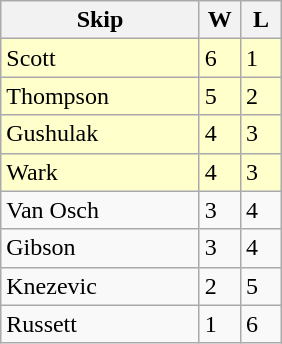<table class=wikitable>
<tr>
<th width=125>Skip</th>
<th width=20>W</th>
<th width=20>L</th>
</tr>
<tr bgcolor=#ffffcc>
<td>Scott</td>
<td>6</td>
<td>1</td>
</tr>
<tr bgcolor=#ffffcc>
<td>Thompson</td>
<td>5</td>
<td>2</td>
</tr>
<tr bgcolor=#ffffcc>
<td>Gushulak</td>
<td>4</td>
<td>3</td>
</tr>
<tr bgcolor=#ffffcc>
<td>Wark</td>
<td>4</td>
<td>3</td>
</tr>
<tr>
<td>Van Osch</td>
<td>3</td>
<td>4</td>
</tr>
<tr>
<td>Gibson</td>
<td>3</td>
<td>4</td>
</tr>
<tr>
<td>Knezevic</td>
<td>2</td>
<td>5</td>
</tr>
<tr>
<td>Russett</td>
<td>1</td>
<td>6</td>
</tr>
</table>
